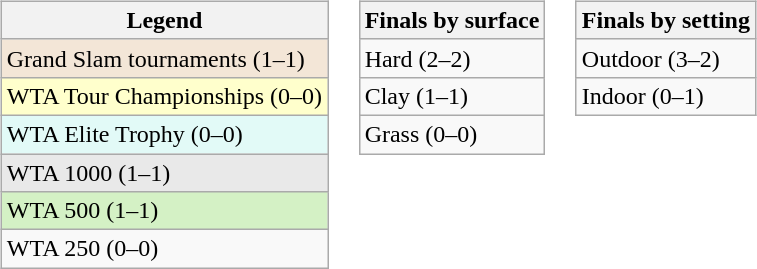<table>
<tr valign=top>
<td><br><table class="wikitable">
<tr>
<th>Legend</th>
</tr>
<tr>
<td style="background:#f3e6d7">Grand Slam tournaments (1–1)</td>
</tr>
<tr>
<td style="background:#ffc">WTA Tour Championships (0–0)</td>
</tr>
<tr>
<td style="background:#e2faf7">WTA Elite Trophy (0–0)</td>
</tr>
<tr>
<td style="background:#e9e9e9">WTA 1000 (1–1)</td>
</tr>
<tr>
<td style="background:#d4f1c5">WTA 500 (1–1)</td>
</tr>
<tr>
<td>WTA 250 (0–0)</td>
</tr>
</table>
</td>
<td><br><table class="wikitable">
<tr>
<th>Finals by surface</th>
</tr>
<tr>
<td>Hard (2–2)</td>
</tr>
<tr>
<td>Clay (1–1)</td>
</tr>
<tr>
<td>Grass (0–0)</td>
</tr>
</table>
</td>
<td><br><table class="wikitable">
<tr>
<th>Finals by setting</th>
</tr>
<tr>
<td>Outdoor (3–2)</td>
</tr>
<tr>
<td>Indoor (0–1)</td>
</tr>
</table>
</td>
</tr>
</table>
